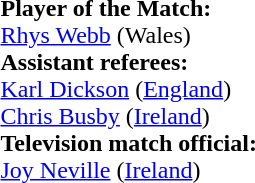<table style="width:100%">
<tr>
<td><br><strong>Player of the Match:</strong>
<br><a href='#'>Rhys Webb</a> (Wales)<br><strong>Assistant referees:</strong>
<br><a href='#'>Karl Dickson</a> (<a href='#'>England</a>)
<br><a href='#'>Chris Busby</a> (<a href='#'>Ireland</a>)
<br><strong>Television match official:</strong>
<br><a href='#'>Joy Neville</a> (<a href='#'>Ireland</a>)</td>
</tr>
</table>
